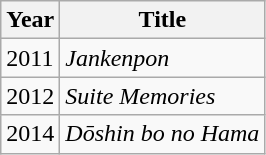<table class="wikitable">
<tr>
<th>Year</th>
<th>Title</th>
</tr>
<tr>
<td>2011</td>
<td><em>Jankenpon</em></td>
</tr>
<tr>
<td>2012</td>
<td><em>Suite Memories</em></td>
</tr>
<tr>
<td>2014</td>
<td><em>Dōshin bo no Hama</em></td>
</tr>
</table>
